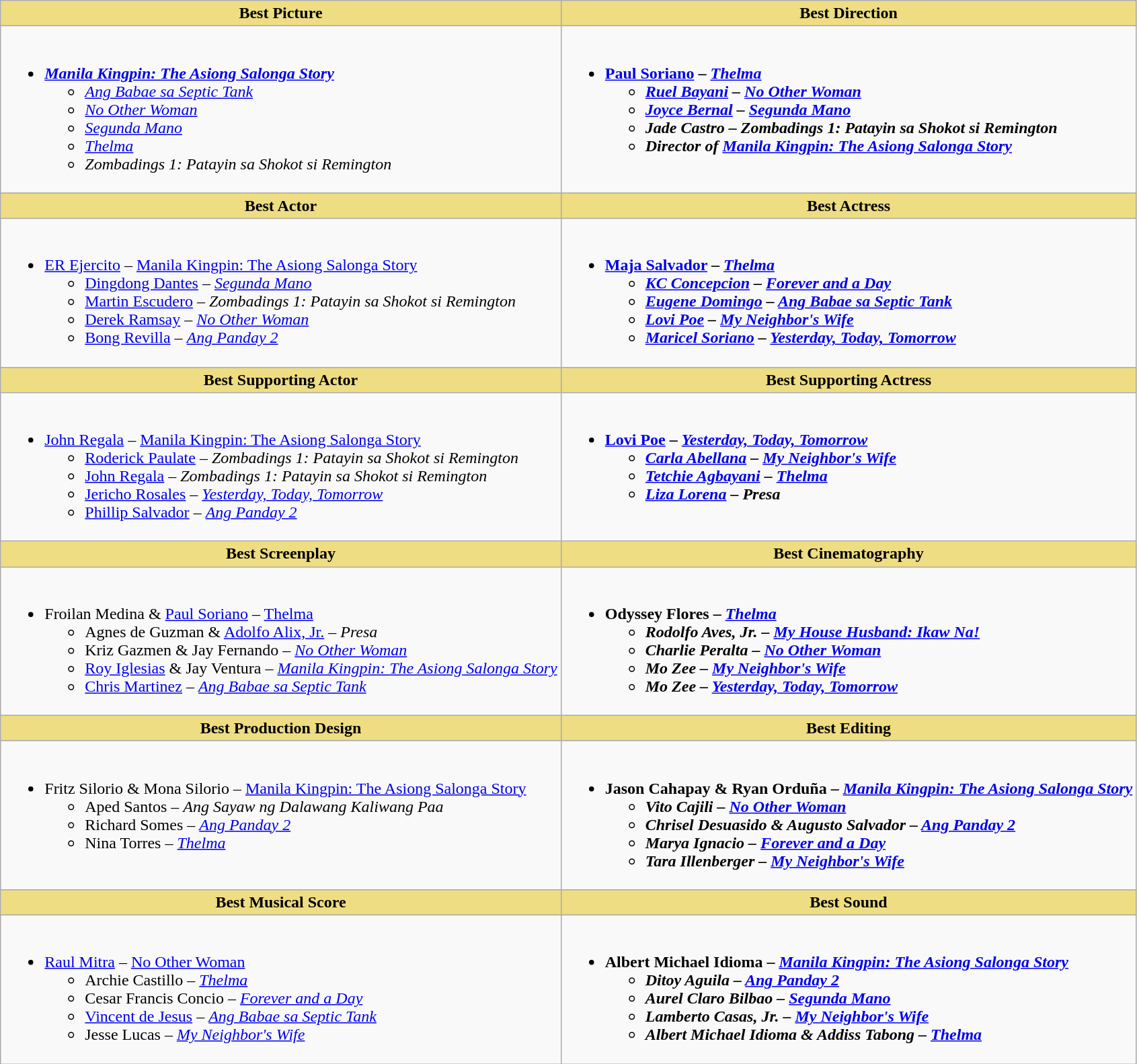<table class="wikitable">
<tr>
<th style="background:#EEDD82;" ! width:50%">Best Picture</th>
<th style="background:#EEDD82;" ! width:50%">Best Direction</th>
</tr>
<tr>
<td valign="top"><br><ul><li><strong><em><a href='#'>Manila Kingpin: The Asiong Salonga Story</a></em></strong><ul><li><em><a href='#'>Ang Babae sa Septic Tank</a></em></li><li><em><a href='#'>No Other Woman</a></em></li><li><em><a href='#'>Segunda Mano</a></em></li><li><em><a href='#'>Thelma</a></em></li><li><em>Zombadings 1: Patayin sa Shokot si Remington</em></li></ul></li></ul></td>
<td valign="top"><br><ul><li><strong><a href='#'>Paul Soriano</a> – <em><a href='#'>Thelma</a><strong><em><ul><li><a href='#'>Ruel Bayani</a> – </em><a href='#'>No Other Woman</a><em></li><li><a href='#'>Joyce Bernal</a> – </em><a href='#'>Segunda Mano</a><em></li><li>Jade Castro – </em>Zombadings 1: Patayin sa Shokot si Remington<em></li><li>Director of </em><a href='#'>Manila Kingpin: The Asiong Salonga Story</a><em> </li></ul></li></ul></td>
</tr>
<tr>
<th style="background:#EEDD82;" ! width:50%">Best Actor</th>
<th style="background:#EEDD82;" ! width:50%">Best Actress</th>
</tr>
<tr>
<td valign="top"><br><ul><li></strong><a href='#'>ER Ejercito</a> – </em><a href='#'>Manila Kingpin: The Asiong Salonga Story</a></em></strong><ul><li><a href='#'>Dingdong Dantes</a> – <em><a href='#'>Segunda Mano</a></em></li><li><a href='#'>Martin Escudero</a> – <em>Zombadings 1: Patayin sa Shokot si Remington</em></li><li><a href='#'>Derek Ramsay</a> – <em><a href='#'>No Other Woman</a></em></li><li><a href='#'>Bong Revilla</a> – <em><a href='#'>Ang Panday 2</a></em></li></ul></li></ul></td>
<td valign="top"><br><ul><li><strong><a href='#'>Maja Salvador</a> – <em><a href='#'>Thelma</a><strong><em><ul><li><a href='#'>KC Concepcion</a> – </em><a href='#'>Forever and a Day</a><em></li><li><a href='#'>Eugene Domingo</a> – </em><a href='#'>Ang Babae sa Septic Tank</a><em></li><li><a href='#'>Lovi Poe</a> – </em><a href='#'>My Neighbor's Wife</a><em></li><li><a href='#'>Maricel Soriano</a> – </em><a href='#'>Yesterday, Today, Tomorrow</a><em></li></ul></li></ul></td>
</tr>
<tr>
<th style="background:#EEDD82;" ! width:50%">Best Supporting Actor</th>
<th style="background:#EEDD82;" ! width:50%">Best Supporting Actress</th>
</tr>
<tr>
<td valign="top"><br><ul><li></strong><a href='#'>John Regala</a> – </em><a href='#'>Manila Kingpin: The Asiong Salonga Story</a></em></strong><ul><li><a href='#'>Roderick Paulate</a> – <em>Zombadings 1: Patayin sa Shokot si Remington</em></li><li><a href='#'>John Regala</a> – <em>Zombadings 1: Patayin sa Shokot si Remington</em></li><li><a href='#'>Jericho Rosales</a> – <em><a href='#'>Yesterday, Today, Tomorrow</a></em></li><li><a href='#'>Phillip Salvador</a> – <em><a href='#'>Ang Panday 2</a></em></li></ul></li></ul></td>
<td valign="top"><br><ul><li><strong><a href='#'>Lovi Poe</a> – <em><a href='#'>Yesterday, Today, Tomorrow</a><strong><em><ul><li><a href='#'>Carla Abellana</a> – </em><a href='#'>My Neighbor's Wife</a><em></li><li><a href='#'>Tetchie Agbayani</a> – </em><a href='#'>Thelma</a><em></li><li><a href='#'>Liza Lorena</a> – </em>Presa<em></li></ul></li></ul></td>
</tr>
<tr>
<th style="background:#EEDD82;" ! width:50%">Best Screenplay</th>
<th style="background:#EEDD82;" ! width:50%">Best Cinematography</th>
</tr>
<tr>
<td valign="top"><br><ul><li></strong>Froilan Medina & <a href='#'>Paul Soriano</a> – </em><a href='#'>Thelma</a></em></strong><ul><li>Agnes de Guzman & <a href='#'>Adolfo Alix, Jr.</a> – <em>Presa</em></li><li>Kriz Gazmen & Jay Fernando – <em><a href='#'>No Other Woman</a></em></li><li><a href='#'>Roy Iglesias</a> & Jay Ventura – <em><a href='#'>Manila Kingpin: The Asiong Salonga Story</a></em></li><li><a href='#'>Chris Martinez</a> – <em><a href='#'>Ang Babae sa Septic Tank</a></em></li></ul></li></ul></td>
<td valign="top"><br><ul><li><strong>Odyssey Flores – <em><a href='#'>Thelma</a><strong><em><ul><li>Rodolfo Aves, Jr. – </em><a href='#'>My House Husband: Ikaw Na!</a><em></li><li>Charlie Peralta – </em><a href='#'>No Other Woman</a><em></li><li>Mo Zee – </em><a href='#'>My Neighbor's Wife</a><em></li><li>Mo Zee – </em><a href='#'>Yesterday, Today, Tomorrow</a><em></li></ul></li></ul></td>
</tr>
<tr>
<th style="background:#EEDD82;" ! width:50%">Best Production Design</th>
<th style="background:#EEDD82;" ! width:50%">Best Editing</th>
</tr>
<tr>
<td valign="top"><br><ul><li></strong>Fritz Silorio & Mona Silorio  – </em><a href='#'>Manila Kingpin: The Asiong Salonga Story</a></em></strong><ul><li>Aped Santos – <em>Ang Sayaw ng Dalawang Kaliwang Paa</em></li><li>Richard Somes – <em><a href='#'>Ang Panday 2</a></em></li><li>Nina Torres – <em><a href='#'>Thelma</a></em></li></ul></li></ul></td>
<td valign="top"><br><ul><li><strong>Jason Cahapay & Ryan Orduña – <em><a href='#'>Manila Kingpin: The Asiong Salonga Story</a><strong><em><ul><li>Vito Cajili – </em><a href='#'>No Other Woman</a><em></li><li>Chrisel Desuasido & Augusto Salvador – </em><a href='#'>Ang Panday 2</a><em></li><li>Marya Ignacio – </em><a href='#'>Forever and a Day</a><em></li><li>Tara Illenberger – </em><a href='#'>My Neighbor's Wife</a><em></li></ul></li></ul></td>
</tr>
<tr>
<th style="background:#EEDD82;" ! width:50%">Best Musical Score</th>
<th style="background:#EEDD82;" ! width:50%">Best Sound</th>
</tr>
<tr>
<td valign="top"><br><ul><li></strong><a href='#'>Raul Mitra</a> – </em><a href='#'>No Other Woman</a></em></strong><ul><li>Archie Castillo – <em><a href='#'>Thelma</a></em></li><li>Cesar Francis Concio  – <em><a href='#'>Forever and a Day</a></em></li><li><a href='#'>Vincent de Jesus</a> – <em><a href='#'>Ang Babae sa Septic Tank</a></em></li><li>Jesse Lucas – <em><a href='#'>My Neighbor's Wife</a></em></li></ul></li></ul></td>
<td valign="top"><br><ul><li><strong>Albert Michael Idioma – <em><a href='#'>Manila Kingpin: The Asiong Salonga Story</a><strong><em><ul><li>Ditoy Aguila – </em><a href='#'>Ang Panday 2</a><em></li><li>Aurel Claro Bilbao – </em><a href='#'>Segunda Mano</a><em></li><li>Lamberto Casas, Jr. – </em><a href='#'>My Neighbor's Wife</a><em></li><li>Albert Michael Idioma & Addiss Tabong – </em><a href='#'>Thelma</a><em></li></ul></li></ul></td>
</tr>
</table>
